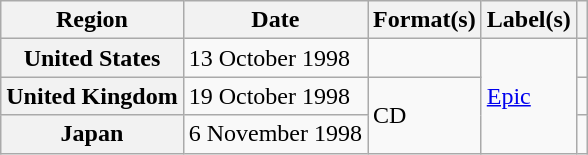<table class="wikitable plainrowheaders">
<tr>
<th scope="col">Region</th>
<th scope="col">Date</th>
<th scope="col">Format(s)</th>
<th scope="col">Label(s)</th>
<th scope="col"></th>
</tr>
<tr>
<th scope="row">United States</th>
<td>13 October 1998</td>
<td></td>
<td rowspan="3"><a href='#'>Epic</a></td>
<td></td>
</tr>
<tr>
<th scope="row">United Kingdom</th>
<td>19 October 1998</td>
<td rowspan="2">CD</td>
<td></td>
</tr>
<tr>
<th scope="row">Japan</th>
<td>6 November 1998</td>
<td></td>
</tr>
</table>
